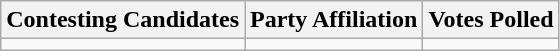<table class="wikitable sortable">
<tr>
<th>Contesting Candidates</th>
<th>Party Affiliation</th>
<th>Votes Polled</th>
</tr>
<tr>
<td></td>
<td></td>
<td></td>
</tr>
</table>
